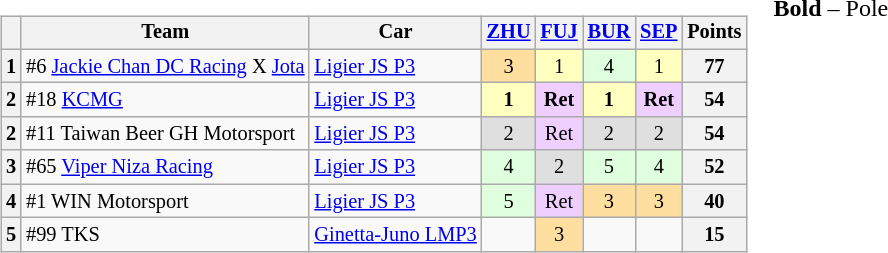<table>
<tr>
<td valign="top"><br><table class="wikitable" style="font-size: 85%; text-align:center;">
<tr>
<th></th>
<th>Team</th>
<th>Car</th>
<th><a href='#'>ZHU</a><br></th>
<th><a href='#'>FUJ</a><br></th>
<th><a href='#'>BUR</a><br></th>
<th><a href='#'>SEP</a><br></th>
<th>Points</th>
</tr>
<tr>
<th>1</th>
<td align=left> #6 <a href='#'>Jackie Chan DC Racing</a> X <a href='#'>Jota</a></td>
<td align=left><a href='#'>Ligier JS P3</a></td>
<td style="background:#ffdf9f;">3</td>
<td style="background:#ffffbf;">1</td>
<td style="background:#dfffdf;">4</td>
<td style="background:#ffffbf;">1</td>
<th>77</th>
</tr>
<tr>
<th>2</th>
<td align=left> #18 <a href='#'>KCMG</a></td>
<td align=left><a href='#'>Ligier JS P3</a></td>
<td style="background:#ffffbf;"><strong>1</strong></td>
<td style="background:#efcfff;"><strong>Ret</strong></td>
<td style="background:#ffffbf;"><strong>1</strong></td>
<td style="background:#efcfff;"><strong>Ret</strong></td>
<th>54</th>
</tr>
<tr>
<th>2</th>
<td align=left> #11 Taiwan Beer GH Motorsport</td>
<td align=left><a href='#'>Ligier JS P3</a></td>
<td style="background:#dfdfdf;">2</td>
<td style="background:#efcfff;">Ret</td>
<td style="background:#dfdfdf;">2</td>
<td style="background:#dfdfdf;">2</td>
<th>54</th>
</tr>
<tr>
<th>3</th>
<td align=left> #65 <a href='#'>Viper Niza Racing</a></td>
<td align=left><a href='#'>Ligier JS P3</a></td>
<td style="background:#dfffdf;">4</td>
<td style="background:#dfdfdf;">2</td>
<td style="background:#dfffdf;">5</td>
<td style="background:#dfffdf;">4</td>
<th>52</th>
</tr>
<tr>
<th>4</th>
<td align=left> #1 WIN Motorsport</td>
<td align=left><a href='#'>Ligier JS P3</a></td>
<td style="background:#dfffdf;">5</td>
<td style="background:#efcfff;">Ret</td>
<td style="background:#ffdf9f;">3</td>
<td style="background:#ffdf9f;">3</td>
<th>40</th>
</tr>
<tr>
<th>5</th>
<td align=left> #99 TKS</td>
<td align=left><a href='#'>Ginetta-Juno LMP3</a></td>
<td></td>
<td style="background:#ffdf9f;">3</td>
<td></td>
<td></td>
<th>15</th>
</tr>
</table>
</td>
<td valign="top"><br>
<span><strong>Bold</strong> – Pole<br></span></td>
</tr>
</table>
